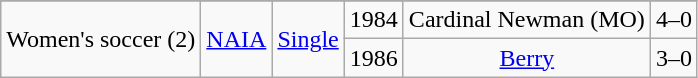<table class="wikitable">
<tr>
</tr>
<tr align="center">
<td rowspan="2">Women's soccer (2)</td>
<td rowspan="2"><a href='#'>NAIA</a></td>
<td rowspan="2"><a href='#'>Single</a></td>
<td>1984</td>
<td>Cardinal Newman (MO)</td>
<td>4–0</td>
</tr>
<tr align="center">
<td>1986</td>
<td><a href='#'>Berry</a></td>
<td>3–0</td>
</tr>
</table>
